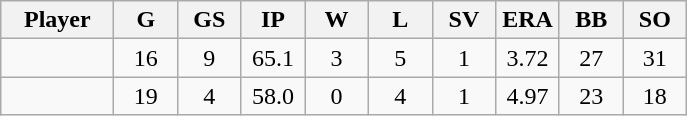<table class="wikitable sortable">
<tr>
<th bgcolor="#DDDDFF" width="16%">Player</th>
<th bgcolor="#DDDDFF" width="9%">G</th>
<th bgcolor="#DDDDFF" width="9%">GS</th>
<th bgcolor="#DDDDFF" width="9%">IP</th>
<th bgcolor="#DDDDFF" width="9%">W</th>
<th bgcolor="#DDDDFF" width="9%">L</th>
<th bgcolor="#DDDDFF" width="9%">SV</th>
<th bgcolor="#DDDDFF" width="9%">ERA</th>
<th bgcolor="#DDDDFF" width="9%">BB</th>
<th bgcolor="#DDDDFF" width="9%">SO</th>
</tr>
<tr align="center">
<td></td>
<td>16</td>
<td>9</td>
<td>65.1</td>
<td>3</td>
<td>5</td>
<td>1</td>
<td>3.72</td>
<td>27</td>
<td>31</td>
</tr>
<tr align="center">
<td></td>
<td>19</td>
<td>4</td>
<td>58.0</td>
<td>0</td>
<td>4</td>
<td>1</td>
<td>4.97</td>
<td>23</td>
<td>18</td>
</tr>
</table>
